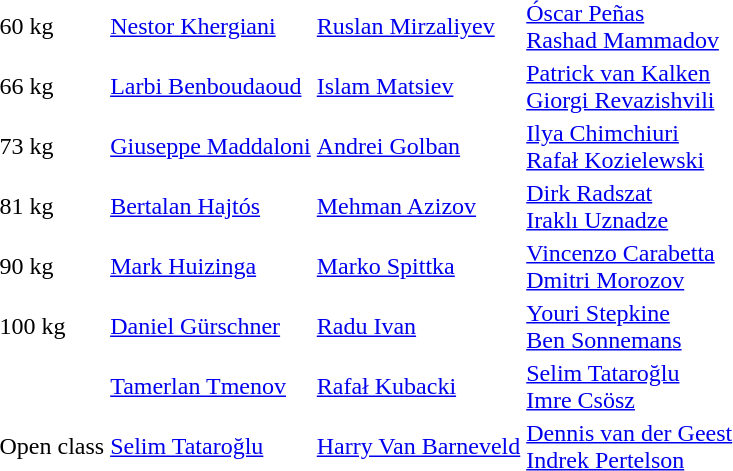<table>
<tr>
<td>60 kg</td>
<td> <a href='#'>Nestor Khergiani</a></td>
<td> <a href='#'>Ruslan Mirzaliyev</a></td>
<td> <a href='#'>Óscar Peñas</a> <br>  <a href='#'>Rashad Mammadov</a></td>
</tr>
<tr>
<td>66 kg</td>
<td> <a href='#'>Larbi Benboudaoud</a></td>
<td> <a href='#'>Islam Matsiev</a></td>
<td> <a href='#'>Patrick van Kalken</a> <br>  <a href='#'>Giorgi Revazishvili</a></td>
</tr>
<tr>
<td>73 kg</td>
<td> <a href='#'>Giuseppe Maddaloni</a></td>
<td> <a href='#'>Andrei Golban</a></td>
<td> <a href='#'>Ilya Chimchiuri</a> <br>  <a href='#'>Rafał Kozielewski</a></td>
</tr>
<tr>
<td>81 kg</td>
<td> <a href='#'>Bertalan Hajtós</a></td>
<td> <a href='#'>Mehman Azizov</a></td>
<td> <a href='#'>Dirk Radszat</a> <br>  <a href='#'>Iraklı Uznadze</a></td>
</tr>
<tr>
<td>90 kg</td>
<td> <a href='#'>Mark Huizinga</a></td>
<td> <a href='#'>Marko Spittka</a></td>
<td> <a href='#'>Vincenzo Carabetta</a> <br>  <a href='#'>Dmitri Morozov</a></td>
</tr>
<tr>
<td>100 kg</td>
<td> <a href='#'>Daniel Gürschner</a></td>
<td> <a href='#'>Radu Ivan</a></td>
<td> <a href='#'>Youri Stepkine</a> <br>  <a href='#'>Ben Sonnemans</a></td>
</tr>
<tr>
<td></td>
<td> <a href='#'>Tamerlan Tmenov</a></td>
<td> <a href='#'>Rafał Kubacki</a></td>
<td> <a href='#'>Selim Tataroğlu</a> <br>  <a href='#'>Imre Csösz</a></td>
</tr>
<tr>
<td>Open class</td>
<td> <a href='#'>Selim Tataroğlu</a></td>
<td> <a href='#'>Harry Van Barneveld</a></td>
<td> <a href='#'>Dennis van der Geest</a> <br>  <a href='#'>Indrek Pertelson</a></td>
</tr>
</table>
